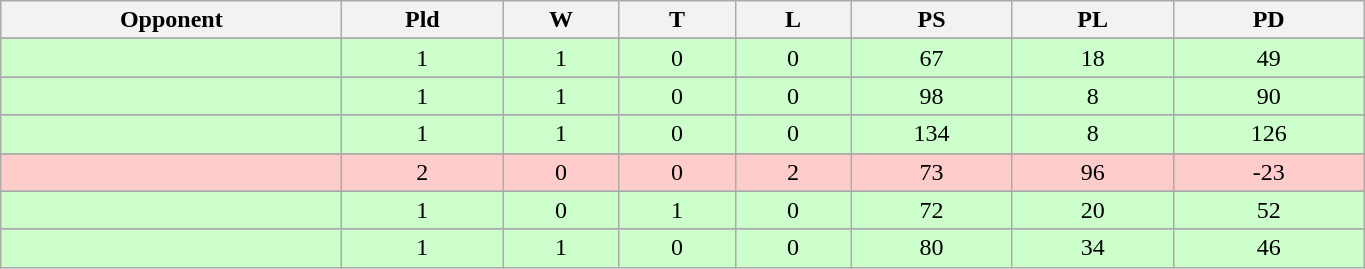<table class="wikitable sortable " style="text-align: center">
<tr>
<th width=220>Opponent<br></th>
<th width=100>Pld<br></th>
<th width=70>W<br></th>
<th width=70>T<br></th>
<th width=70>L<br></th>
<th width=100>PS<br></th>
<th width=100>PL<br></th>
<th width=120>PD<br></th>
</tr>
<tr>
</tr>
<tr bgcolor="#CCFFCC">
<td style="text-align:left;"></td>
<td>1</td>
<td>1</td>
<td>0</td>
<td>0</td>
<td>67</td>
<td>18</td>
<td>49</td>
</tr>
<tr>
</tr>
<tr bgcolor="#CCFFCC">
<td style="text-align:left;"></td>
<td>1</td>
<td>1</td>
<td>0</td>
<td>0</td>
<td>98</td>
<td>8</td>
<td>90</td>
</tr>
<tr>
</tr>
<tr bgcolor="#CCFFCC">
<td style="text-align:left;"></td>
<td>1</td>
<td>1</td>
<td>0</td>
<td>0</td>
<td>134</td>
<td>8</td>
<td>126</td>
</tr>
<tr>
</tr>
<tr bgcolor="#FFCCCC">
<td style="text-align:left;"></td>
<td>2</td>
<td>0</td>
<td>0</td>
<td>2</td>
<td>73</td>
<td>96</td>
<td>-23</td>
</tr>
<tr>
</tr>
<tr bgcolor="#CCFFCC">
<td style="text-align:left;"></td>
<td>1</td>
<td>0</td>
<td>1</td>
<td>0</td>
<td>72</td>
<td>20</td>
<td>52</td>
</tr>
<tr>
</tr>
<tr bgcolor="#CCFFCC">
<td style="text-align:left;"></td>
<td>1</td>
<td>1</td>
<td>0</td>
<td>0</td>
<td>80</td>
<td>34</td>
<td>46</td>
</tr>
</table>
